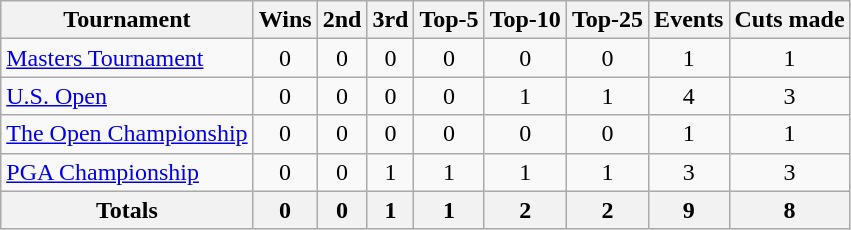<table class=wikitable style=text-align:center>
<tr>
<th>Tournament</th>
<th>Wins</th>
<th>2nd</th>
<th>3rd</th>
<th>Top-5</th>
<th>Top-10</th>
<th>Top-25</th>
<th>Events</th>
<th>Cuts made</th>
</tr>
<tr>
<td align=left><a href='#'>Masters Tournament</a></td>
<td>0</td>
<td>0</td>
<td>0</td>
<td>0</td>
<td>0</td>
<td>0</td>
<td>1</td>
<td>1</td>
</tr>
<tr>
<td align=left><a href='#'>U.S. Open</a></td>
<td>0</td>
<td>0</td>
<td>0</td>
<td>0</td>
<td>1</td>
<td>1</td>
<td>4</td>
<td>3</td>
</tr>
<tr>
<td align=left><a href='#'>The Open Championship</a></td>
<td>0</td>
<td>0</td>
<td>0</td>
<td>0</td>
<td>0</td>
<td>0</td>
<td>1</td>
<td>1</td>
</tr>
<tr>
<td align=left><a href='#'>PGA Championship</a></td>
<td>0</td>
<td>0</td>
<td>1</td>
<td>1</td>
<td>1</td>
<td>1</td>
<td>3</td>
<td>3</td>
</tr>
<tr>
<th>Totals</th>
<th>0</th>
<th>0</th>
<th>1</th>
<th>1</th>
<th>2</th>
<th>2</th>
<th>9</th>
<th>8</th>
</tr>
</table>
